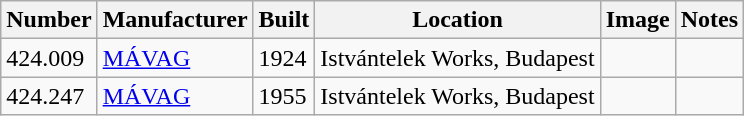<table class="wikitable sortable mw-collapsible">
<tr>
<th>Number</th>
<th>Manufacturer</th>
<th>Built</th>
<th>Location</th>
<th>Image</th>
<th>Notes</th>
</tr>
<tr>
<td>424.009</td>
<td><a href='#'>MÁVAG</a></td>
<td>1924</td>
<td>Istvántelek Works, Budapest</td>
<td></td>
<td></td>
</tr>
<tr>
<td>424.247</td>
<td><a href='#'>MÁVAG</a></td>
<td>1955</td>
<td>Istvántelek Works, Budapest</td>
<td></td>
<td></td>
</tr>
</table>
